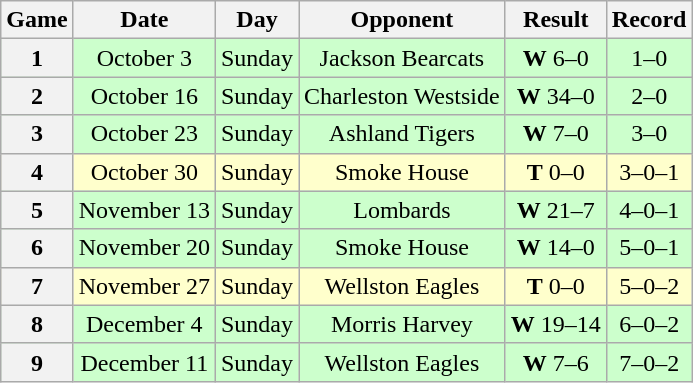<table class="wikitable" style="text-align:center">
<tr>
<th>Game</th>
<th>Date</th>
<th>Day</th>
<th>Opponent</th>
<th>Result</th>
<th>Record</th>
</tr>
<tr style="background:#cfc;">
<th scope="row">1</th>
<td>October 3</td>
<td>Sunday</td>
<td>Jackson Bearcats</td>
<td><strong>W</strong> 6–0</td>
<td>1–0</td>
</tr>
<tr style="background:#cfc;">
<th scope="row">2</th>
<td>October 16</td>
<td>Sunday</td>
<td>Charleston Westside</td>
<td><strong>W</strong> 34–0</td>
<td>2–0</td>
</tr>
<tr style="background:#cfc;">
<th scope="row">3</th>
<td>October 23</td>
<td>Sunday</td>
<td>Ashland Tigers</td>
<td><strong>W</strong> 7–0</td>
<td>3–0</td>
</tr>
<tr style="background:#ffc;">
<th scope="row">4</th>
<td>October 30</td>
<td>Sunday</td>
<td>Smoke House</td>
<td><strong>T</strong> 0–0</td>
<td>3–0–1</td>
</tr>
<tr style="background:#cfc;">
<th scope="row">5</th>
<td>November 13</td>
<td>Sunday</td>
<td>Lombards</td>
<td><strong>W</strong> 21–7</td>
<td>4–0–1</td>
</tr>
<tr style="background:#cfc;">
<th scope="row">6</th>
<td>November 20</td>
<td>Sunday</td>
<td>Smoke House</td>
<td><strong>W</strong> 14–0</td>
<td>5–0–1</td>
</tr>
<tr style="background:#ffc;">
<th scope="row">7</th>
<td>November 27</td>
<td>Sunday</td>
<td>Wellston Eagles</td>
<td><strong>T</strong> 0–0</td>
<td>5–0–2</td>
</tr>
<tr style="background:#cfc;">
<th scope="row">8</th>
<td>December 4</td>
<td>Sunday</td>
<td>Morris Harvey</td>
<td><strong>W</strong> 19–14</td>
<td>6–0–2</td>
</tr>
<tr style="background:#cfc;">
<th scope="row">9</th>
<td>December 11</td>
<td>Sunday</td>
<td>Wellston Eagles</td>
<td><strong>W</strong> 7–6</td>
<td>7–0–2</td>
</tr>
</table>
